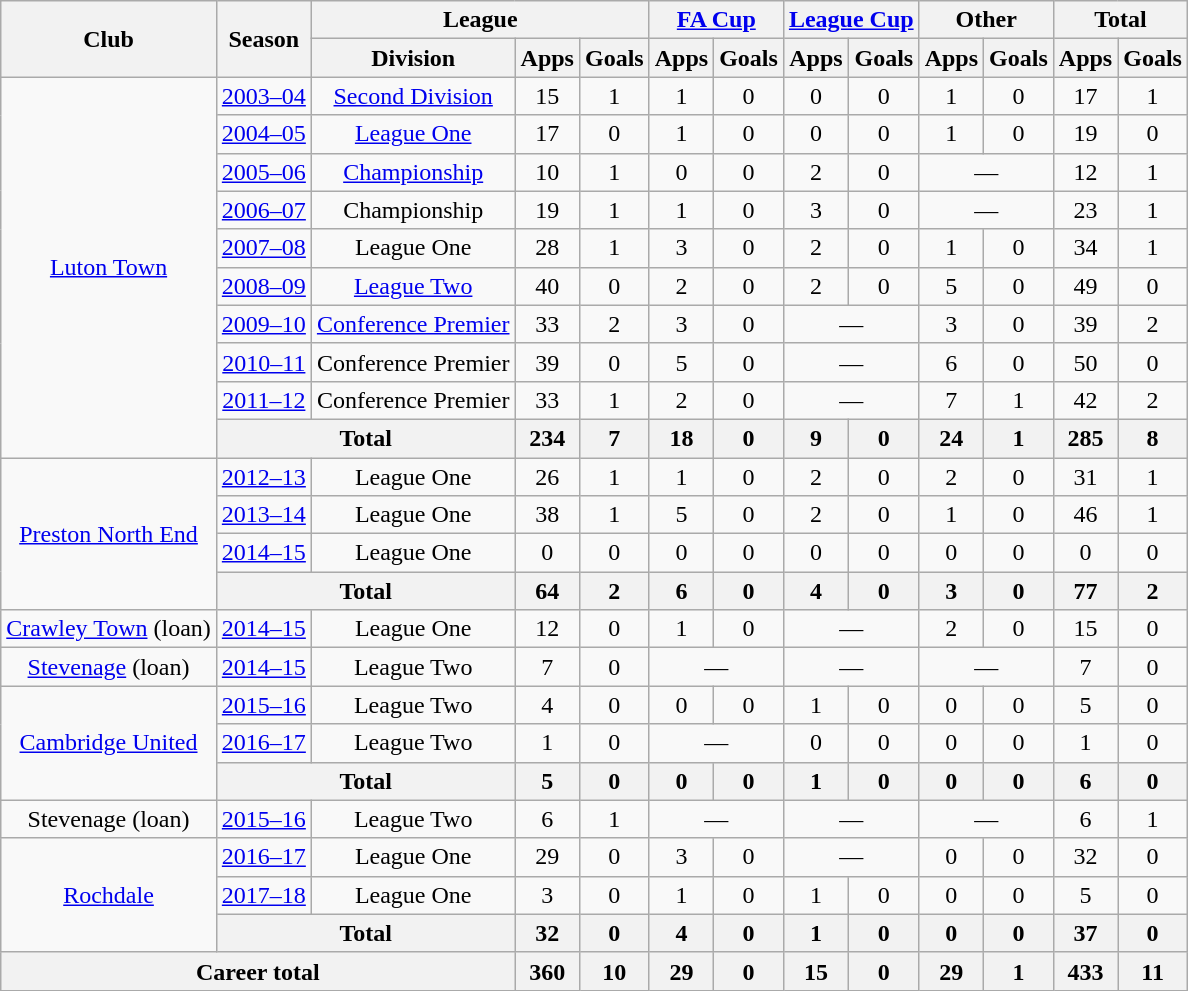<table class=wikitable style="text-align: center">
<tr>
<th rowspan=2>Club</th>
<th rowspan=2>Season</th>
<th colspan=3>League</th>
<th colspan=2><a href='#'>FA Cup</a></th>
<th colspan=2><a href='#'>League Cup</a></th>
<th colspan=2>Other</th>
<th colspan=2>Total</th>
</tr>
<tr>
<th>Division</th>
<th>Apps</th>
<th>Goals</th>
<th>Apps</th>
<th>Goals</th>
<th>Apps</th>
<th>Goals</th>
<th>Apps</th>
<th>Goals</th>
<th>Apps</th>
<th>Goals</th>
</tr>
<tr>
<td rowspan=10><a href='#'>Luton Town</a></td>
<td><a href='#'>2003–04</a></td>
<td><a href='#'>Second Division</a></td>
<td>15</td>
<td>1</td>
<td>1</td>
<td>0</td>
<td>0</td>
<td>0</td>
<td>1</td>
<td>0</td>
<td>17</td>
<td>1</td>
</tr>
<tr>
<td><a href='#'>2004–05</a></td>
<td><a href='#'>League One</a></td>
<td>17</td>
<td>0</td>
<td>1</td>
<td>0</td>
<td>0</td>
<td>0</td>
<td>1</td>
<td>0</td>
<td>19</td>
<td>0</td>
</tr>
<tr>
<td><a href='#'>2005–06</a></td>
<td><a href='#'>Championship</a></td>
<td>10</td>
<td>1</td>
<td>0</td>
<td>0</td>
<td>2</td>
<td>0</td>
<td colspan=2>—</td>
<td>12</td>
<td>1</td>
</tr>
<tr>
<td><a href='#'>2006–07</a></td>
<td>Championship</td>
<td>19</td>
<td>1</td>
<td>1</td>
<td>0</td>
<td>3</td>
<td>0</td>
<td colspan=2>—</td>
<td>23</td>
<td>1</td>
</tr>
<tr>
<td><a href='#'>2007–08</a></td>
<td>League One</td>
<td>28</td>
<td>1</td>
<td>3</td>
<td>0</td>
<td>2</td>
<td>0</td>
<td>1</td>
<td>0</td>
<td>34</td>
<td>1</td>
</tr>
<tr>
<td><a href='#'>2008–09</a></td>
<td><a href='#'>League Two</a></td>
<td>40</td>
<td>0</td>
<td>2</td>
<td>0</td>
<td>2</td>
<td>0</td>
<td>5</td>
<td>0</td>
<td>49</td>
<td>0</td>
</tr>
<tr>
<td><a href='#'>2009–10</a></td>
<td><a href='#'>Conference Premier</a></td>
<td>33</td>
<td>2</td>
<td>3</td>
<td>0</td>
<td colspan=2>—</td>
<td>3</td>
<td>0</td>
<td>39</td>
<td>2</td>
</tr>
<tr>
<td><a href='#'>2010–11</a></td>
<td>Conference Premier</td>
<td>39</td>
<td>0</td>
<td>5</td>
<td>0</td>
<td colspan=2>—</td>
<td>6</td>
<td>0</td>
<td>50</td>
<td>0</td>
</tr>
<tr>
<td><a href='#'>2011–12</a></td>
<td>Conference Premier</td>
<td>33</td>
<td>1</td>
<td>2</td>
<td>0</td>
<td colspan=2>—</td>
<td>7</td>
<td>1</td>
<td>42</td>
<td>2</td>
</tr>
<tr>
<th colspan=2>Total</th>
<th>234</th>
<th>7</th>
<th>18</th>
<th>0</th>
<th>9</th>
<th>0</th>
<th>24</th>
<th>1</th>
<th>285</th>
<th>8</th>
</tr>
<tr>
<td rowspan=4><a href='#'>Preston North End</a></td>
<td><a href='#'>2012–13</a></td>
<td>League One</td>
<td>26</td>
<td>1</td>
<td>1</td>
<td>0</td>
<td>2</td>
<td>0</td>
<td>2</td>
<td>0</td>
<td>31</td>
<td>1</td>
</tr>
<tr>
<td><a href='#'>2013–14</a></td>
<td>League One</td>
<td>38</td>
<td>1</td>
<td>5</td>
<td>0</td>
<td>2</td>
<td>0</td>
<td>1</td>
<td>0</td>
<td>46</td>
<td>1</td>
</tr>
<tr>
<td><a href='#'>2014–15</a></td>
<td>League One</td>
<td>0</td>
<td>0</td>
<td>0</td>
<td>0</td>
<td>0</td>
<td>0</td>
<td>0</td>
<td>0</td>
<td>0</td>
<td>0</td>
</tr>
<tr>
<th colspan=2>Total</th>
<th>64</th>
<th>2</th>
<th>6</th>
<th>0</th>
<th>4</th>
<th>0</th>
<th>3</th>
<th>0</th>
<th>77</th>
<th>2</th>
</tr>
<tr>
<td><a href='#'>Crawley Town</a> (loan)</td>
<td><a href='#'>2014–15</a></td>
<td>League One</td>
<td>12</td>
<td>0</td>
<td>1</td>
<td>0</td>
<td colspan=2>—</td>
<td>2</td>
<td>0</td>
<td>15</td>
<td>0</td>
</tr>
<tr>
<td><a href='#'>Stevenage</a> (loan)</td>
<td><a href='#'>2014–15</a></td>
<td>League Two</td>
<td>7</td>
<td>0</td>
<td colspan=2>—</td>
<td colspan=2>—</td>
<td colspan=2>—</td>
<td>7</td>
<td>0</td>
</tr>
<tr>
<td rowspan=3><a href='#'>Cambridge United</a></td>
<td><a href='#'>2015–16</a></td>
<td>League Two</td>
<td>4</td>
<td>0</td>
<td>0</td>
<td>0</td>
<td>1</td>
<td>0</td>
<td>0</td>
<td>0</td>
<td>5</td>
<td>0</td>
</tr>
<tr>
<td><a href='#'>2016–17</a></td>
<td>League Two</td>
<td>1</td>
<td>0</td>
<td colspan=2>—</td>
<td>0</td>
<td>0</td>
<td>0</td>
<td>0</td>
<td>1</td>
<td>0</td>
</tr>
<tr>
<th colspan=2>Total</th>
<th>5</th>
<th>0</th>
<th>0</th>
<th>0</th>
<th>1</th>
<th>0</th>
<th>0</th>
<th>0</th>
<th>6</th>
<th>0</th>
</tr>
<tr>
<td>Stevenage (loan)</td>
<td><a href='#'>2015–16</a></td>
<td>League Two</td>
<td>6</td>
<td>1</td>
<td colspan=2>—</td>
<td colspan=2>—</td>
<td colspan=2>—</td>
<td>6</td>
<td>1</td>
</tr>
<tr>
<td rowspan=3><a href='#'>Rochdale</a></td>
<td><a href='#'>2016–17</a></td>
<td>League One</td>
<td>29</td>
<td>0</td>
<td>3</td>
<td>0</td>
<td colspan=2>—</td>
<td>0</td>
<td>0</td>
<td>32</td>
<td>0</td>
</tr>
<tr>
<td><a href='#'>2017–18</a></td>
<td>League One</td>
<td>3</td>
<td>0</td>
<td>1</td>
<td>0</td>
<td>1</td>
<td>0</td>
<td>0</td>
<td>0</td>
<td>5</td>
<td>0</td>
</tr>
<tr>
<th colspan=2>Total</th>
<th>32</th>
<th>0</th>
<th>4</th>
<th>0</th>
<th>1</th>
<th>0</th>
<th>0</th>
<th>0</th>
<th>37</th>
<th>0</th>
</tr>
<tr>
<th colspan=3>Career total</th>
<th>360</th>
<th>10</th>
<th>29</th>
<th>0</th>
<th>15</th>
<th>0</th>
<th>29</th>
<th>1</th>
<th>433</th>
<th>11</th>
</tr>
</table>
